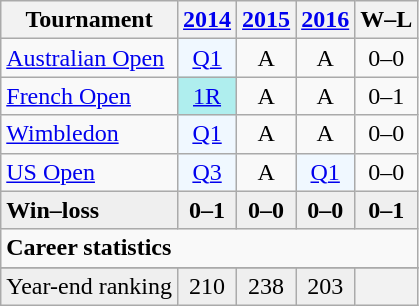<table class="wikitable" style="text-align:center">
<tr>
<th>Tournament</th>
<th><a href='#'>2014</a></th>
<th><a href='#'>2015</a></th>
<th><a href='#'>2016</a></th>
<th>W–L</th>
</tr>
<tr>
<td align="left"><a href='#'>Australian Open</a></td>
<td bgcolor=f0f8ff><a href='#'>Q1</a></td>
<td>A</td>
<td>A</td>
<td>0–0</td>
</tr>
<tr>
<td align="left"><a href='#'>French Open</a></td>
<td bgcolor="afeeee"><a href='#'>1R</a></td>
<td>A</td>
<td>A</td>
<td>0–1</td>
</tr>
<tr>
<td align="left"><a href='#'>Wimbledon</a></td>
<td bgcolor=f0f8ff><a href='#'>Q1</a></td>
<td>A</td>
<td>A</td>
<td>0–0</td>
</tr>
<tr>
<td align="left"><a href='#'>US Open</a></td>
<td bgcolor=f0f8ff><a href='#'>Q3</a></td>
<td>A</td>
<td bgcolor=f0f8ff><a href='#'>Q1</a></td>
<td>0–0</td>
</tr>
<tr style="background:#efefef;font-weight:bold">
<td style="text-align:left">Win–loss</td>
<td>0–1</td>
<td>0–0</td>
<td>0–0</td>
<td>0–1</td>
</tr>
<tr>
<td colspan="5" align="left"><strong>Career statistics</strong></td>
</tr>
<tr>
</tr>
<tr bgcolor="efefef">
<td align="left">Year-end ranking</td>
<td>210</td>
<td>238</td>
<td>203</td>
<th></th>
</tr>
</table>
